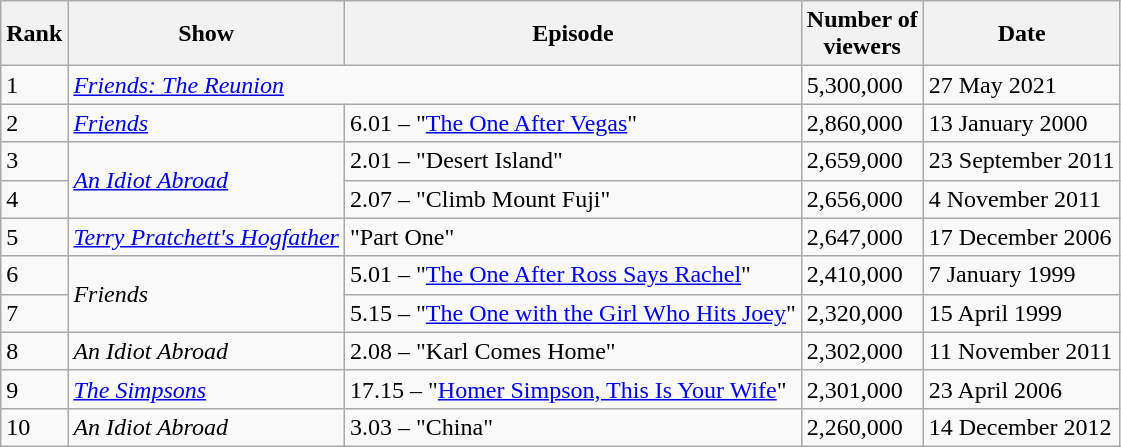<table class="wikitable">
<tr>
<th>Rank</th>
<th>Show</th>
<th>Episode</th>
<th>Number of<br>viewers</th>
<th>Date</th>
</tr>
<tr>
<td>1</td>
<td colspan="2"><em><a href='#'>Friends: The Reunion</a></em></td>
<td>5,300,000</td>
<td>27 May 2021</td>
</tr>
<tr>
<td>2</td>
<td><em><a href='#'>Friends</a></em></td>
<td>6.01 – "<a href='#'>The One After Vegas</a>"</td>
<td>2,860,000</td>
<td>13 January 2000</td>
</tr>
<tr>
<td>3</td>
<td rowspan="2"><em><a href='#'>An Idiot Abroad</a></em></td>
<td>2.01 – "Desert Island"</td>
<td>2,659,000</td>
<td>23 September 2011</td>
</tr>
<tr>
<td>4</td>
<td>2.07 – "Climb Mount Fuji"</td>
<td>2,656,000</td>
<td>4 November 2011</td>
</tr>
<tr>
<td>5</td>
<td><em><a href='#'>Terry Pratchett's Hogfather</a></em></td>
<td>"Part One"</td>
<td>2,647,000</td>
<td>17 December 2006</td>
</tr>
<tr>
<td>6</td>
<td rowspan="2"><em>Friends</em></td>
<td>5.01 – "<a href='#'>The One After Ross Says Rachel</a>"</td>
<td>2,410,000</td>
<td>7 January 1999</td>
</tr>
<tr>
<td>7</td>
<td>5.15 – "<a href='#'>The One with the Girl Who Hits Joey</a>"</td>
<td>2,320,000</td>
<td>15 April 1999</td>
</tr>
<tr>
<td>8</td>
<td><em>An Idiot Abroad</em></td>
<td>2.08 – "Karl Comes Home"</td>
<td>2,302,000</td>
<td>11 November 2011</td>
</tr>
<tr>
<td>9</td>
<td><em><a href='#'>The Simpsons</a></em></td>
<td>17.15 – "<a href='#'>Homer Simpson, This Is Your Wife</a>"</td>
<td>2,301,000</td>
<td>23 April 2006</td>
</tr>
<tr>
<td>10</td>
<td rowspan="1"><em>An Idiot Abroad</em></td>
<td>3.03 – "China"</td>
<td>2,260,000</td>
<td>14 December 2012</td>
</tr>
</table>
